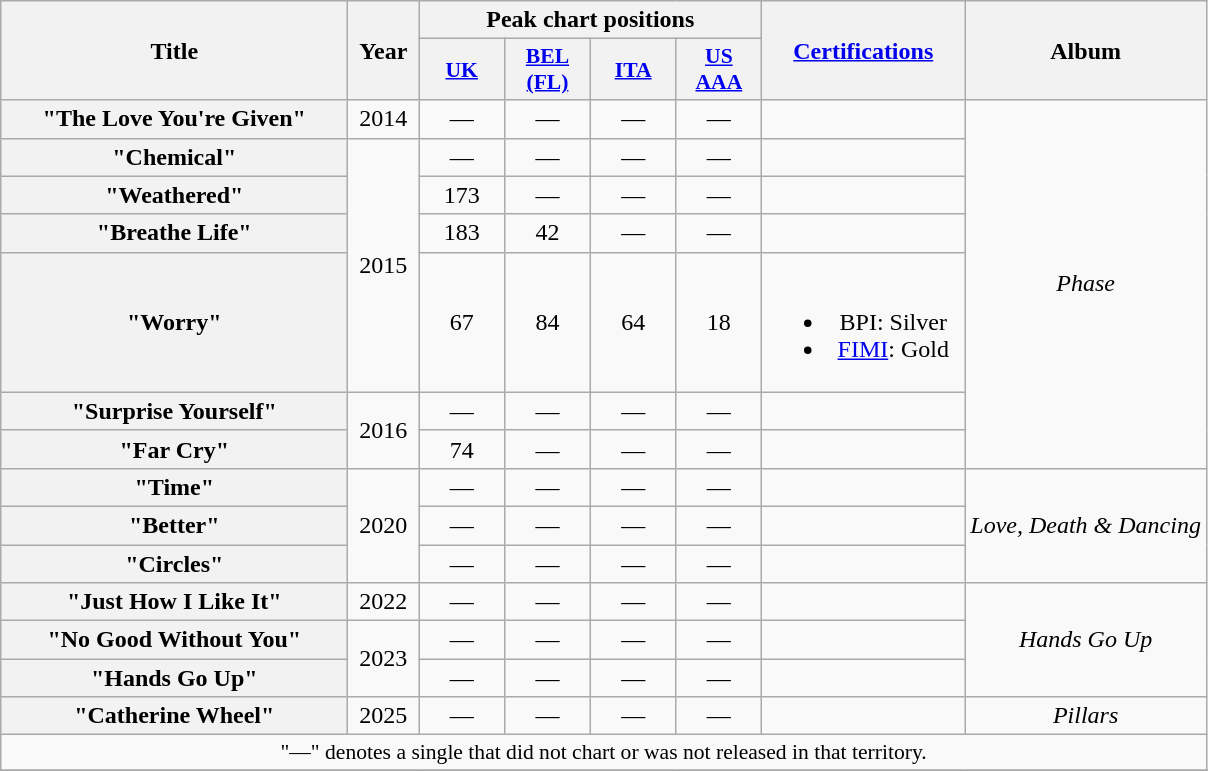<table class="wikitable plainrowheaders" style="text-align:center;">
<tr>
<th scope="col" rowspan="2" style="width:14em;">Title</th>
<th scope="col" rowspan="2" style="width:2.5em;">Year</th>
<th scope="col" colspan="4">Peak chart positions</th>
<th scope="col" rowspan="2" style="width:8em;"><a href='#'>Certifications</a></th>
<th scope="col" rowspan="2">Album</th>
</tr>
<tr>
<th scope="col" style="width:3.5em;font-size:90%;"><a href='#'>UK</a><br></th>
<th scope="col" style="width:3.5em;font-size:90%;"><a href='#'>BEL (FL)</a><br></th>
<th scope="col" style="width:3.5em;font-size:90%;"><a href='#'>ITA</a><br></th>
<th scope="col" style="width:3.5em;font-size:90%;"><a href='#'>US<br>AAA</a><br></th>
</tr>
<tr>
<th scope="row">"The Love You're Given"</th>
<td>2014</td>
<td>—</td>
<td>—</td>
<td>—</td>
<td>—</td>
<td></td>
<td rowspan="7"><em>Phase</em></td>
</tr>
<tr>
<th scope="row">"Chemical"</th>
<td rowspan="4">2015</td>
<td>—</td>
<td>—</td>
<td>—</td>
<td>—</td>
<td></td>
</tr>
<tr>
<th scope="row">"Weathered"</th>
<td>173</td>
<td>—</td>
<td>—</td>
<td>—</td>
<td></td>
</tr>
<tr>
<th scope="row">"Breathe Life"</th>
<td>183</td>
<td>42</td>
<td>—</td>
<td>—</td>
<td></td>
</tr>
<tr>
<th scope="row">"Worry"</th>
<td>67</td>
<td>84</td>
<td>64</td>
<td>18</td>
<td><br><ul><li>BPI: Silver</li><li><a href='#'>FIMI</a>: Gold</li></ul></td>
</tr>
<tr>
<th scope="row">"Surprise Yourself"</th>
<td rowspan="2">2016</td>
<td>—</td>
<td>—</td>
<td>—</td>
<td>—</td>
<td></td>
</tr>
<tr>
<th scope="row">"Far Cry"</th>
<td>74</td>
<td>—</td>
<td>—</td>
<td>—</td>
<td></td>
</tr>
<tr>
<th scope="row">"Time"</th>
<td rowspan="3">2020</td>
<td>—</td>
<td>—</td>
<td>—</td>
<td>—</td>
<td></td>
<td rowspan="3"><em>Love, Death & Dancing</em></td>
</tr>
<tr>
<th scope="row">"Better"</th>
<td>—</td>
<td>—</td>
<td>—</td>
<td>—</td>
<td></td>
</tr>
<tr>
<th scope="row">"Circles"</th>
<td>—</td>
<td>—</td>
<td>—</td>
<td>—</td>
<td></td>
</tr>
<tr>
<th scope="row">"Just How I Like It"</th>
<td>2022</td>
<td>—</td>
<td>—</td>
<td>—</td>
<td>—</td>
<td></td>
<td rowspan="3"><em>Hands Go Up</em></td>
</tr>
<tr>
<th scope="row">"No Good Without You"</th>
<td rowspan="2">2023</td>
<td>—</td>
<td>—</td>
<td>—</td>
<td>—</td>
<td></td>
</tr>
<tr>
<th scope="row">"Hands Go Up"</th>
<td>—</td>
<td>—</td>
<td>—</td>
<td>—</td>
<td></td>
</tr>
<tr>
<th scope="row">"Catherine Wheel"</th>
<td rowspan="1">2025</td>
<td>—</td>
<td>—</td>
<td>—</td>
<td>—</td>
<td></td>
<td rowspan="1"><em>Pillars</em></td>
</tr>
<tr>
<td colspan="9" style="font-size:90%;">"—" denotes a single that did not chart or was not released in that territory.</td>
</tr>
<tr>
</tr>
</table>
